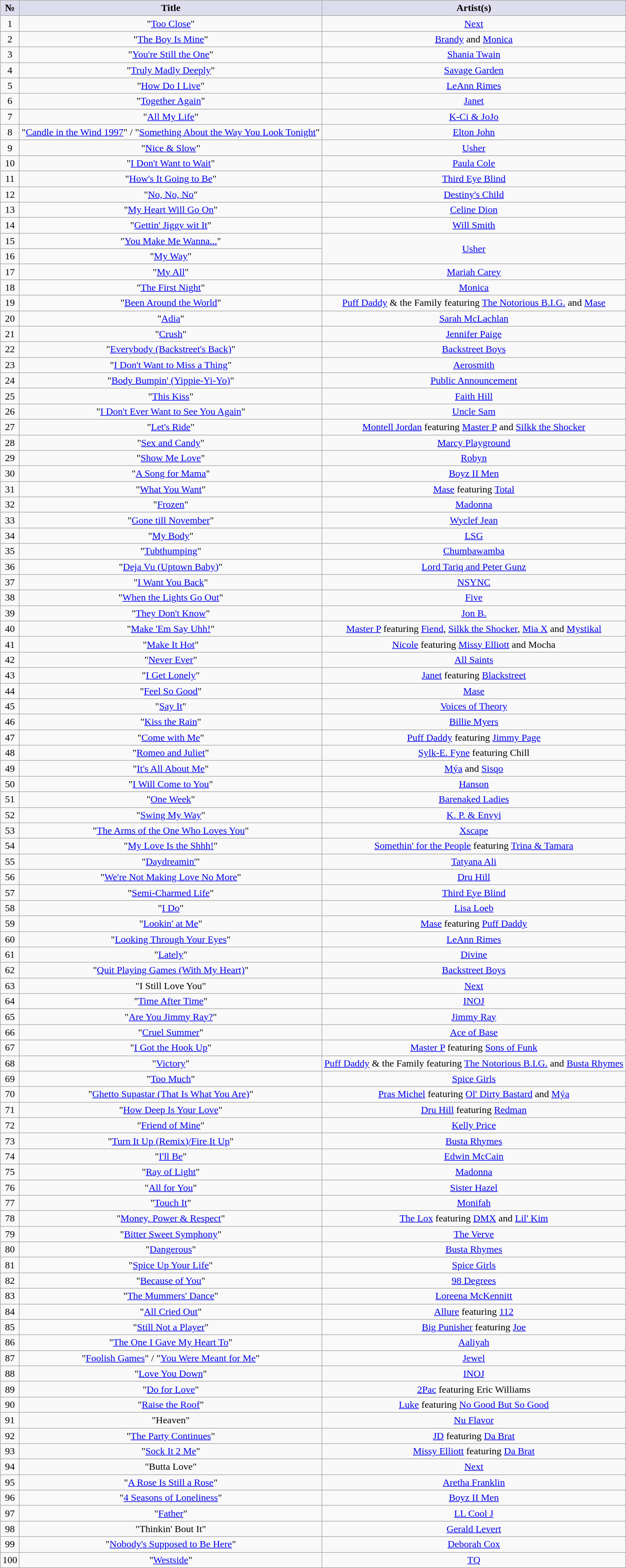<table class="wikitable sortable" style="text-align: center">
<tr>
<th scope="col" style="background:#dde;">№</th>
<th scope="col" style="background:#dde;">Title</th>
<th scope="col" style="background:#dde;">Artist(s)</th>
</tr>
<tr>
<td>1</td>
<td>"<a href='#'>Too Close</a>"</td>
<td><a href='#'>Next</a></td>
</tr>
<tr>
<td>2</td>
<td>"<a href='#'>The Boy Is Mine</a>"</td>
<td><a href='#'>Brandy</a> and <a href='#'>Monica</a></td>
</tr>
<tr>
<td>3</td>
<td>"<a href='#'>You're Still the One</a>"</td>
<td><a href='#'>Shania Twain</a></td>
</tr>
<tr>
<td>4</td>
<td>"<a href='#'>Truly Madly Deeply</a>"</td>
<td><a href='#'>Savage Garden</a></td>
</tr>
<tr>
<td>5</td>
<td>"<a href='#'>How Do I Live</a>"</td>
<td><a href='#'>LeAnn Rimes</a></td>
</tr>
<tr>
<td>6</td>
<td>"<a href='#'>Together Again</a>"</td>
<td><a href='#'>Janet</a></td>
</tr>
<tr>
<td>7</td>
<td>"<a href='#'>All My Life</a>"</td>
<td><a href='#'>K-Ci & JoJo</a></td>
</tr>
<tr>
<td>8</td>
<td>"<a href='#'>Candle in the Wind 1997</a>" / "<a href='#'>Something About the Way You Look Tonight</a>"</td>
<td><a href='#'>Elton John</a></td>
</tr>
<tr>
<td>9</td>
<td>"<a href='#'>Nice & Slow</a>"</td>
<td><a href='#'>Usher</a></td>
</tr>
<tr>
<td>10</td>
<td>"<a href='#'>I Don't Want to Wait</a>"</td>
<td><a href='#'>Paula Cole</a></td>
</tr>
<tr>
<td>11</td>
<td>"<a href='#'>How's It Going to Be</a>"</td>
<td><a href='#'>Third Eye Blind</a></td>
</tr>
<tr>
<td>12</td>
<td>"<a href='#'>No, No, No</a>"</td>
<td><a href='#'>Destiny's Child</a></td>
</tr>
<tr>
<td>13</td>
<td>"<a href='#'>My Heart Will Go On</a>"</td>
<td><a href='#'>Celine Dion</a></td>
</tr>
<tr>
<td>14</td>
<td>"<a href='#'>Gettin' Jiggy wit It</a>"</td>
<td><a href='#'>Will Smith</a></td>
</tr>
<tr>
<td>15</td>
<td>"<a href='#'>You Make Me Wanna...</a>"</td>
<td rowspan="2"><a href='#'>Usher</a></td>
</tr>
<tr>
<td>16</td>
<td>"<a href='#'>My Way</a>"</td>
</tr>
<tr>
<td>17</td>
<td>"<a href='#'>My All</a>"</td>
<td><a href='#'>Mariah Carey</a></td>
</tr>
<tr>
<td>18</td>
<td>"<a href='#'>The First Night</a>"</td>
<td><a href='#'>Monica</a></td>
</tr>
<tr>
<td>19</td>
<td>"<a href='#'>Been Around the World</a>"</td>
<td><a href='#'>Puff Daddy</a> & the Family featuring <a href='#'>The Notorious B.I.G.</a> and <a href='#'>Mase</a></td>
</tr>
<tr>
<td>20</td>
<td>"<a href='#'>Adia</a>"</td>
<td><a href='#'>Sarah McLachlan</a></td>
</tr>
<tr>
<td>21</td>
<td>"<a href='#'>Crush</a>"</td>
<td><a href='#'>Jennifer Paige</a></td>
</tr>
<tr>
<td>22</td>
<td>"<a href='#'>Everybody (Backstreet's Back)</a>"</td>
<td><a href='#'>Backstreet Boys</a></td>
</tr>
<tr>
<td>23</td>
<td>"<a href='#'>I Don't Want to Miss a Thing</a>"</td>
<td><a href='#'>Aerosmith</a></td>
</tr>
<tr>
<td>24</td>
<td>"<a href='#'>Body Bumpin' (Yippie-Yi-Yo)</a>"</td>
<td><a href='#'>Public Announcement</a></td>
</tr>
<tr>
<td>25</td>
<td>"<a href='#'>This Kiss</a>"</td>
<td><a href='#'>Faith Hill</a></td>
</tr>
<tr>
<td>26</td>
<td>"<a href='#'>I Don't Ever Want to See You Again</a>"</td>
<td><a href='#'>Uncle Sam</a></td>
</tr>
<tr>
<td>27</td>
<td>"<a href='#'>Let's Ride</a>"</td>
<td><a href='#'>Montell Jordan</a> featuring <a href='#'>Master P</a> and <a href='#'>Silkk the Shocker</a></td>
</tr>
<tr>
<td>28</td>
<td>"<a href='#'>Sex and Candy</a>"</td>
<td><a href='#'>Marcy Playground</a></td>
</tr>
<tr>
<td>29</td>
<td>"<a href='#'>Show Me Love</a>"</td>
<td><a href='#'>Robyn</a></td>
</tr>
<tr>
<td>30</td>
<td>"<a href='#'>A Song for Mama</a>"</td>
<td><a href='#'>Boyz II Men</a></td>
</tr>
<tr>
<td>31</td>
<td>"<a href='#'>What You Want</a>"</td>
<td><a href='#'>Mase</a> featuring <a href='#'>Total</a></td>
</tr>
<tr>
<td>32</td>
<td>"<a href='#'>Frozen</a>"</td>
<td><a href='#'>Madonna</a></td>
</tr>
<tr>
<td>33</td>
<td>"<a href='#'>Gone till November</a>"</td>
<td><a href='#'>Wyclef Jean</a></td>
</tr>
<tr>
<td>34</td>
<td>"<a href='#'>My Body</a>"</td>
<td><a href='#'>LSG</a></td>
</tr>
<tr>
<td>35</td>
<td>"<a href='#'>Tubthumping</a>"</td>
<td><a href='#'>Chumbawamba</a></td>
</tr>
<tr>
<td>36</td>
<td>"<a href='#'>Deja Vu (Uptown Baby)</a>"</td>
<td><a href='#'>Lord Tariq and Peter Gunz</a></td>
</tr>
<tr>
<td>37</td>
<td>"<a href='#'>I Want You Back</a>"</td>
<td><a href='#'>NSYNC</a></td>
</tr>
<tr>
<td>38</td>
<td>"<a href='#'>When the Lights Go Out</a>"</td>
<td><a href='#'>Five</a></td>
</tr>
<tr>
<td>39</td>
<td>"<a href='#'>They Don't Know</a>"</td>
<td><a href='#'>Jon B.</a></td>
</tr>
<tr>
<td>40</td>
<td>"<a href='#'>Make 'Em Say Uhh!</a>"</td>
<td><a href='#'>Master P</a> featuring <a href='#'>Fiend</a>, <a href='#'>Silkk the Shocker</a>, <a href='#'>Mia X</a> and <a href='#'>Mystikal</a></td>
</tr>
<tr>
<td>41</td>
<td>"<a href='#'>Make It Hot</a>"</td>
<td><a href='#'>Nicole</a> featuring <a href='#'>Missy Elliott</a> and Mocha</td>
</tr>
<tr>
<td>42</td>
<td>"<a href='#'>Never Ever</a>"</td>
<td><a href='#'>All Saints</a></td>
</tr>
<tr>
<td>43</td>
<td>"<a href='#'>I Get Lonely</a>"</td>
<td><a href='#'>Janet</a> featuring <a href='#'>Blackstreet</a></td>
</tr>
<tr>
<td>44</td>
<td>"<a href='#'>Feel So Good</a>"</td>
<td><a href='#'>Mase</a></td>
</tr>
<tr>
<td>45</td>
<td>"<a href='#'>Say It</a>"</td>
<td><a href='#'>Voices of Theory</a></td>
</tr>
<tr>
<td>46</td>
<td>"<a href='#'>Kiss the Rain</a>"</td>
<td><a href='#'>Billie Myers</a></td>
</tr>
<tr>
<td>47</td>
<td>"<a href='#'>Come with Me</a>"</td>
<td><a href='#'>Puff Daddy</a> featuring <a href='#'>Jimmy Page</a></td>
</tr>
<tr>
<td>48</td>
<td>"<a href='#'>Romeo and Juliet</a>"</td>
<td><a href='#'>Sylk-E. Fyne</a> featuring Chill</td>
</tr>
<tr>
<td>49</td>
<td>"<a href='#'>It's All About Me</a>"</td>
<td><a href='#'>Mýa</a> and <a href='#'>Sisqo</a></td>
</tr>
<tr>
<td>50</td>
<td>"<a href='#'>I Will Come to You</a>"</td>
<td><a href='#'>Hanson</a></td>
</tr>
<tr>
<td>51</td>
<td>"<a href='#'>One Week</a>"</td>
<td><a href='#'>Barenaked Ladies</a></td>
</tr>
<tr>
<td>52</td>
<td>"<a href='#'>Swing My Way</a>"</td>
<td><a href='#'>K. P. & Envyi</a></td>
</tr>
<tr>
<td>53</td>
<td>"<a href='#'>The Arms of the One Who Loves You</a>"</td>
<td><a href='#'>Xscape</a></td>
</tr>
<tr>
<td>54</td>
<td>"<a href='#'>My Love Is the Shhh!</a>"</td>
<td><a href='#'>Somethin' for the People</a> featuring <a href='#'>Trina & Tamara</a></td>
</tr>
<tr>
<td>55</td>
<td>"<a href='#'>Daydreamin'</a>"</td>
<td><a href='#'>Tatyana Ali</a></td>
</tr>
<tr>
<td>56</td>
<td>"<a href='#'>We're Not Making Love No More</a>"</td>
<td><a href='#'>Dru Hill</a></td>
</tr>
<tr>
<td>57</td>
<td>"<a href='#'>Semi-Charmed Life</a>"</td>
<td><a href='#'>Third Eye Blind</a></td>
</tr>
<tr>
<td>58</td>
<td>"<a href='#'>I Do</a>"</td>
<td><a href='#'>Lisa Loeb</a></td>
</tr>
<tr>
<td>59</td>
<td>"<a href='#'>Lookin' at Me</a>"</td>
<td><a href='#'>Mase</a> featuring <a href='#'>Puff Daddy</a></td>
</tr>
<tr>
<td>60</td>
<td>"<a href='#'>Looking Through Your Eyes</a>"</td>
<td><a href='#'>LeAnn Rimes</a></td>
</tr>
<tr>
<td>61</td>
<td>"<a href='#'>Lately</a>"</td>
<td><a href='#'>Divine</a></td>
</tr>
<tr>
<td>62</td>
<td>"<a href='#'>Quit Playing Games (With My Heart)</a>"</td>
<td><a href='#'>Backstreet Boys</a></td>
</tr>
<tr>
<td>63</td>
<td>"I Still Love You"</td>
<td><a href='#'>Next</a></td>
</tr>
<tr>
<td>64</td>
<td>"<a href='#'>Time After Time</a>"</td>
<td><a href='#'>INOJ</a></td>
</tr>
<tr>
<td>65</td>
<td>"<a href='#'>Are You Jimmy Ray?</a>"</td>
<td><a href='#'>Jimmy Ray</a></td>
</tr>
<tr>
<td>66</td>
<td>"<a href='#'>Cruel Summer</a>"</td>
<td><a href='#'>Ace of Base</a></td>
</tr>
<tr>
<td>67</td>
<td>"<a href='#'>I Got the Hook Up</a>"</td>
<td><a href='#'>Master P</a> featuring <a href='#'>Sons of Funk</a></td>
</tr>
<tr>
<td>68</td>
<td>"<a href='#'>Victory</a>"</td>
<td><a href='#'>Puff Daddy</a> & the Family featuring <a href='#'>The Notorious B.I.G.</a> and <a href='#'>Busta Rhymes</a></td>
</tr>
<tr>
<td>69</td>
<td>"<a href='#'>Too Much</a>"</td>
<td><a href='#'>Spice Girls</a></td>
</tr>
<tr>
<td>70</td>
<td>"<a href='#'>Ghetto Supastar (That Is What You Are)</a>"</td>
<td><a href='#'>Pras Michel</a> featuring <a href='#'>Ol' Dirty Bastard</a> and <a href='#'>Mýa</a></td>
</tr>
<tr>
<td>71</td>
<td>"<a href='#'>How Deep Is Your Love</a>"</td>
<td><a href='#'>Dru Hill</a> featuring <a href='#'>Redman</a></td>
</tr>
<tr>
<td>72</td>
<td>"<a href='#'>Friend of Mine</a>"</td>
<td><a href='#'>Kelly Price</a></td>
</tr>
<tr>
<td>73</td>
<td>"<a href='#'>Turn It Up (Remix)/Fire It Up</a>"</td>
<td><a href='#'>Busta Rhymes</a></td>
</tr>
<tr>
<td>74</td>
<td>"<a href='#'>I'll Be</a>"</td>
<td><a href='#'>Edwin McCain</a></td>
</tr>
<tr>
<td>75</td>
<td>"<a href='#'>Ray of Light</a>"</td>
<td><a href='#'>Madonna</a></td>
</tr>
<tr>
<td>76</td>
<td>"<a href='#'>All for You</a>"</td>
<td><a href='#'>Sister Hazel</a></td>
</tr>
<tr>
<td>77</td>
<td>"<a href='#'>Touch It</a>"</td>
<td><a href='#'>Monifah</a></td>
</tr>
<tr>
<td>78</td>
<td>"<a href='#'>Money, Power & Respect</a>"</td>
<td><a href='#'>The Lox</a> featuring <a href='#'>DMX</a> and <a href='#'>Lil' Kim</a></td>
</tr>
<tr>
<td>79</td>
<td>"<a href='#'>Bitter Sweet Symphony</a>"</td>
<td><a href='#'>The Verve</a></td>
</tr>
<tr>
<td>80</td>
<td>"<a href='#'>Dangerous</a>"</td>
<td><a href='#'>Busta Rhymes</a></td>
</tr>
<tr>
<td>81</td>
<td>"<a href='#'>Spice Up Your Life</a>"</td>
<td><a href='#'>Spice Girls</a></td>
</tr>
<tr>
<td>82</td>
<td>"<a href='#'>Because of You</a>"</td>
<td><a href='#'>98 Degrees</a></td>
</tr>
<tr>
<td>83</td>
<td>"<a href='#'>The Mummers' Dance</a>"</td>
<td><a href='#'>Loreena McKennitt</a></td>
</tr>
<tr>
<td>84</td>
<td>"<a href='#'>All Cried Out</a>"</td>
<td><a href='#'>Allure</a> featuring <a href='#'>112</a></td>
</tr>
<tr>
<td>85</td>
<td>"<a href='#'>Still Not a Player</a>"</td>
<td><a href='#'>Big Punisher</a> featuring <a href='#'>Joe</a></td>
</tr>
<tr>
<td>86</td>
<td>"<a href='#'>The One I Gave My Heart To</a>"</td>
<td><a href='#'>Aaliyah</a></td>
</tr>
<tr>
<td>87</td>
<td>"<a href='#'>Foolish Games</a>" / "<a href='#'>You Were Meant for Me</a>"</td>
<td><a href='#'>Jewel</a></td>
</tr>
<tr>
<td>88</td>
<td>"<a href='#'>Love You Down</a>"</td>
<td><a href='#'>INOJ</a></td>
</tr>
<tr>
<td>89</td>
<td>"<a href='#'>Do for Love</a>"</td>
<td><a href='#'>2Pac</a> featuring Eric Williams</td>
</tr>
<tr>
<td>90</td>
<td>"<a href='#'>Raise the Roof</a>"</td>
<td><a href='#'>Luke</a> featuring <a href='#'>No Good But So Good</a></td>
</tr>
<tr>
<td>91</td>
<td>"Heaven"</td>
<td><a href='#'>Nu Flavor</a></td>
</tr>
<tr>
<td>92</td>
<td>"<a href='#'>The Party Continues</a>"</td>
<td><a href='#'>JD</a> featuring <a href='#'>Da Brat</a></td>
</tr>
<tr>
<td>93</td>
<td>"<a href='#'>Sock It 2 Me</a>"</td>
<td><a href='#'>Missy Elliott</a> featuring <a href='#'>Da Brat</a></td>
</tr>
<tr>
<td>94</td>
<td>"Butta Love"</td>
<td><a href='#'>Next</a></td>
</tr>
<tr>
<td>95</td>
<td>"<a href='#'>A Rose Is Still a Rose</a>"</td>
<td><a href='#'>Aretha Franklin</a></td>
</tr>
<tr>
<td>96</td>
<td>"<a href='#'>4 Seasons of Loneliness</a>"</td>
<td><a href='#'>Boyz II Men</a></td>
</tr>
<tr>
<td>97</td>
<td>"<a href='#'>Father</a>"</td>
<td><a href='#'>LL Cool J</a></td>
</tr>
<tr>
<td>98</td>
<td>"Thinkin' Bout It"</td>
<td><a href='#'>Gerald Levert</a></td>
</tr>
<tr>
<td>99</td>
<td>"<a href='#'>Nobody's Supposed to Be Here</a>"</td>
<td><a href='#'>Deborah Cox</a></td>
</tr>
<tr>
<td>100</td>
<td>"<a href='#'>Westside</a>"</td>
<td><a href='#'>TQ</a></td>
</tr>
</table>
